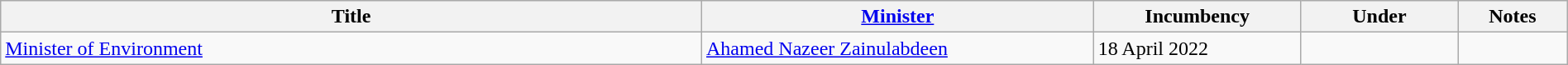<table class="wikitable" style="width:100%;">
<tr>
<th>Title</th>
<th style="width:25%;"><a href='#'>Minister</a></th>
<th style="width:160px;">Incumbency</th>
<th style="width:10%;">Under</th>
<th style="width:7%;">Notes</th>
</tr>
<tr>
<td><a href='#'>Minister of Environment</a></td>
<td><a href='#'>Ahamed Nazeer Zainulabdeen</a></td>
<td>18 April 2022</td>
<td></td>
<td></td>
</tr>
</table>
